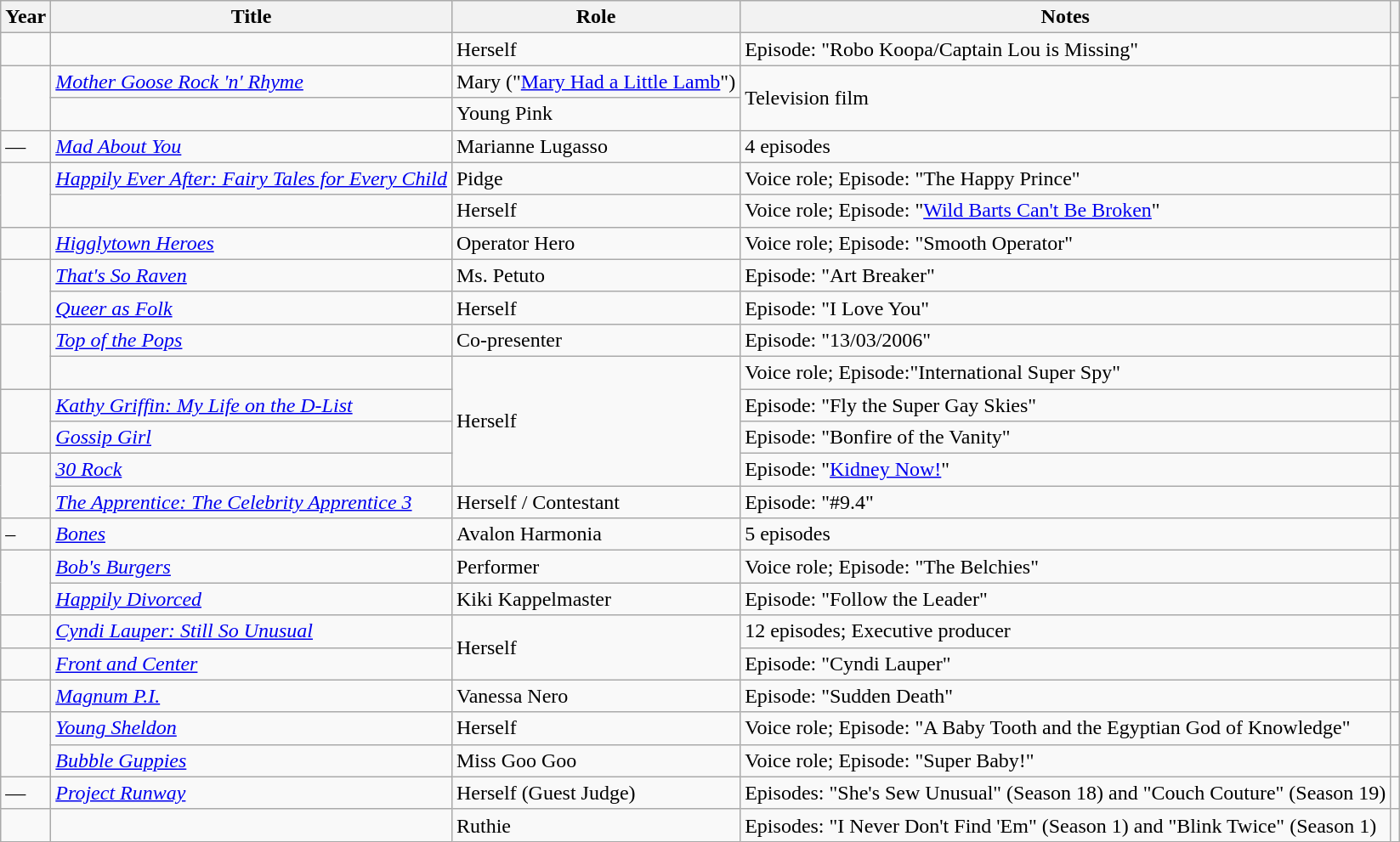<table class="wikitable sortable">
<tr>
<th scope="col">Year</th>
<th scope="col">Title</th>
<th scope="col">Role</th>
<th scope="col" class="unsortable">Notes</th>
<th scope="col" class="unsortable"></th>
</tr>
<tr>
<td></td>
<td><em></em></td>
<td>Herself</td>
<td>Episode: "Robo Koopa/Captain Lou is Missing"</td>
<td></td>
</tr>
<tr>
<td rowspan="2"></td>
<td><em><a href='#'>Mother Goose Rock 'n' Rhyme</a></em></td>
<td>Mary ("<a href='#'>Mary Had a Little Lamb</a>")</td>
<td rowspan="2">Television film</td>
<td></td>
</tr>
<tr>
<td><em></em></td>
<td>Young Pink</td>
<td></td>
</tr>
<tr>
<td>—</td>
<td><em><a href='#'>Mad About You</a></em></td>
<td>Marianne Lugasso</td>
<td>4 episodes</td>
<td></td>
</tr>
<tr>
<td rowspan="2"></td>
<td><em><a href='#'>Happily Ever After: Fairy Tales for Every Child</a></em></td>
<td>Pidge</td>
<td>Voice role; Episode: "The Happy Prince"</td>
<td></td>
</tr>
<tr>
<td><em></em></td>
<td>Herself</td>
<td>Voice role; Episode: "<a href='#'>Wild Barts Can't Be Broken</a>"</td>
<td></td>
</tr>
<tr>
<td></td>
<td><em><a href='#'>Higglytown Heroes</a></em></td>
<td>Operator Hero</td>
<td>Voice role;  Episode: "Smooth Operator"</td>
<td></td>
</tr>
<tr>
<td rowspan="2"></td>
<td><em><a href='#'>That's So Raven</a></em></td>
<td>Ms. Petuto</td>
<td>Episode: "Art Breaker"</td>
<td></td>
</tr>
<tr>
<td><em><a href='#'>Queer as Folk</a></em></td>
<td>Herself</td>
<td>Episode: "I Love You"</td>
<td></td>
</tr>
<tr>
<td rowspan="2"></td>
<td><em><a href='#'>Top of the Pops</a></em></td>
<td>Co-presenter</td>
<td>Episode: "13/03/2006"</td>
<td></td>
</tr>
<tr>
<td><em></em></td>
<td rowspan="4">Herself</td>
<td>Voice role; Episode:"International Super Spy"</td>
<td></td>
</tr>
<tr>
<td rowspan="2"></td>
<td><em><a href='#'>Kathy Griffin: My Life on the D-List</a></em></td>
<td>Episode: "Fly the Super Gay Skies"</td>
<td></td>
</tr>
<tr>
<td><em><a href='#'>Gossip Girl</a></em></td>
<td>Episode: "Bonfire of the Vanity"</td>
<td></td>
</tr>
<tr>
<td rowspan="2"></td>
<td><em><a href='#'>30 Rock</a></em></td>
<td>Episode: "<a href='#'>Kidney Now!</a>"</td>
<td></td>
</tr>
<tr>
<td data-sort-value="Apprentice: The Celebrity Apprentice 3, The"><em><a href='#'>The Apprentice: The Celebrity Apprentice 3</a></em></td>
<td>Herself / Contestant</td>
<td>Episode: "#9.4"</td>
<td></td>
</tr>
<tr>
<td>– </td>
<td><em><a href='#'>Bones</a></em></td>
<td>Avalon Harmonia</td>
<td>5 episodes</td>
<td></td>
</tr>
<tr>
<td rowspan="2"></td>
<td><em><a href='#'>Bob's Burgers</a></em></td>
<td>Performer</td>
<td>Voice role; Episode: "The Belchies"</td>
<td></td>
</tr>
<tr>
<td><em><a href='#'>Happily Divorced</a></em></td>
<td>Kiki Kappelmaster</td>
<td>Episode: "Follow the Leader"</td>
<td></td>
</tr>
<tr>
<td></td>
<td><em><a href='#'>Cyndi Lauper: Still So Unusual</a></em></td>
<td rowspan="2">Herself</td>
<td>12 episodes; Executive producer</td>
<td></td>
</tr>
<tr>
<td></td>
<td><em><a href='#'>Front and Center</a></em></td>
<td>Episode: "Cyndi Lauper"</td>
<td></td>
</tr>
<tr>
<td></td>
<td><em><a href='#'>Magnum P.I.</a></em></td>
<td>Vanessa Nero</td>
<td>Episode: "Sudden Death"</td>
<td></td>
</tr>
<tr>
<td rowspan="2"></td>
<td><em><a href='#'>Young Sheldon</a></em></td>
<td>Herself</td>
<td>Voice role; Episode: "A Baby Tooth and the Egyptian God of Knowledge"</td>
<td></td>
</tr>
<tr>
<td><em><a href='#'>Bubble Guppies</a></em></td>
<td>Miss Goo Goo</td>
<td>Voice role; Episode: "Super Baby!"</td>
<td></td>
</tr>
<tr>
<td>—</td>
<td><em><a href='#'>Project Runway</a></em></td>
<td>Herself (Guest Judge)</td>
<td>Episodes: "She's Sew Unusual" (Season 18) and "Couch Couture" (Season 19)</td>
<td></td>
</tr>
<tr>
<td></td>
<td><em></em></td>
<td>Ruthie</td>
<td>Episodes: "I Never Don't Find 'Em" (Season 1) and "Blink Twice" (Season 1)</td>
<td></td>
</tr>
</table>
